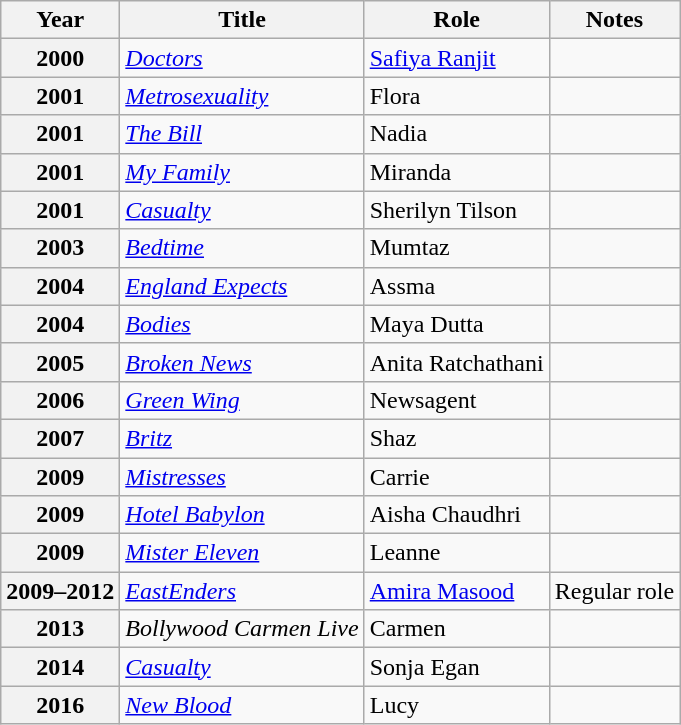<table class="wikitable sortable plainrowheaders">
<tr>
<th scope="col">Year</th>
<th scope="col">Title</th>
<th scope="col">Role</th>
<th scope="col" class="unsortable">Notes</th>
</tr>
<tr>
<th scope="row">2000</th>
<td><em><a href='#'>Doctors</a></em></td>
<td><a href='#'>Safiya Ranjit</a></td>
<td></td>
</tr>
<tr>
<th scope="row">2001</th>
<td><em><a href='#'>Metrosexuality</a></em></td>
<td>Flora</td>
<td></td>
</tr>
<tr>
<th scope="row">2001</th>
<td><em><a href='#'>The Bill</a></em></td>
<td>Nadia</td>
<td></td>
</tr>
<tr>
<th scope="row">2001</th>
<td><em><a href='#'>My Family</a></em></td>
<td>Miranda</td>
<td></td>
</tr>
<tr>
<th scope="row">2001</th>
<td><em><a href='#'>Casualty</a></em></td>
<td>Sherilyn Tilson</td>
<td></td>
</tr>
<tr>
<th scope="row">2003</th>
<td><em><a href='#'>Bedtime</a></em></td>
<td>Mumtaz</td>
<td></td>
</tr>
<tr>
<th scope="row">2004</th>
<td><em><a href='#'>England Expects</a></em></td>
<td>Assma</td>
<td></td>
</tr>
<tr>
<th scope="row">2004</th>
<td><em><a href='#'>Bodies</a></em></td>
<td>Maya Dutta</td>
<td></td>
</tr>
<tr>
<th scope="row">2005</th>
<td><em><a href='#'>Broken News</a></em></td>
<td>Anita Ratchathani</td>
<td></td>
</tr>
<tr>
<th scope="row">2006</th>
<td><em><a href='#'>Green Wing</a></em></td>
<td>Newsagent</td>
<td></td>
</tr>
<tr>
<th scope="row">2007</th>
<td><em><a href='#'>Britz</a></em></td>
<td>Shaz</td>
<td></td>
</tr>
<tr>
<th scope="row">2009</th>
<td><em><a href='#'>Mistresses</a></em></td>
<td>Carrie</td>
<td></td>
</tr>
<tr>
<th scope="row">2009</th>
<td><em><a href='#'>Hotel Babylon</a></em></td>
<td>Aisha Chaudhri</td>
<td></td>
</tr>
<tr>
<th scope="row">2009</th>
<td><em><a href='#'>Mister Eleven</a></em></td>
<td>Leanne</td>
<td></td>
</tr>
<tr>
<th scope="row">2009–2012</th>
<td><em><a href='#'>EastEnders</a></em></td>
<td><a href='#'>Amira Masood</a></td>
<td>Regular role</td>
</tr>
<tr>
<th scope="row">2013</th>
<td><em>Bollywood Carmen Live</em></td>
<td>Carmen</td>
<td></td>
</tr>
<tr>
<th scope="row">2014</th>
<td><em><a href='#'>Casualty</a></em></td>
<td>Sonja Egan</td>
<td></td>
</tr>
<tr>
<th scope="row">2016</th>
<td><em><a href='#'>New Blood</a></em></td>
<td>Lucy</td>
<td></td>
</tr>
</table>
